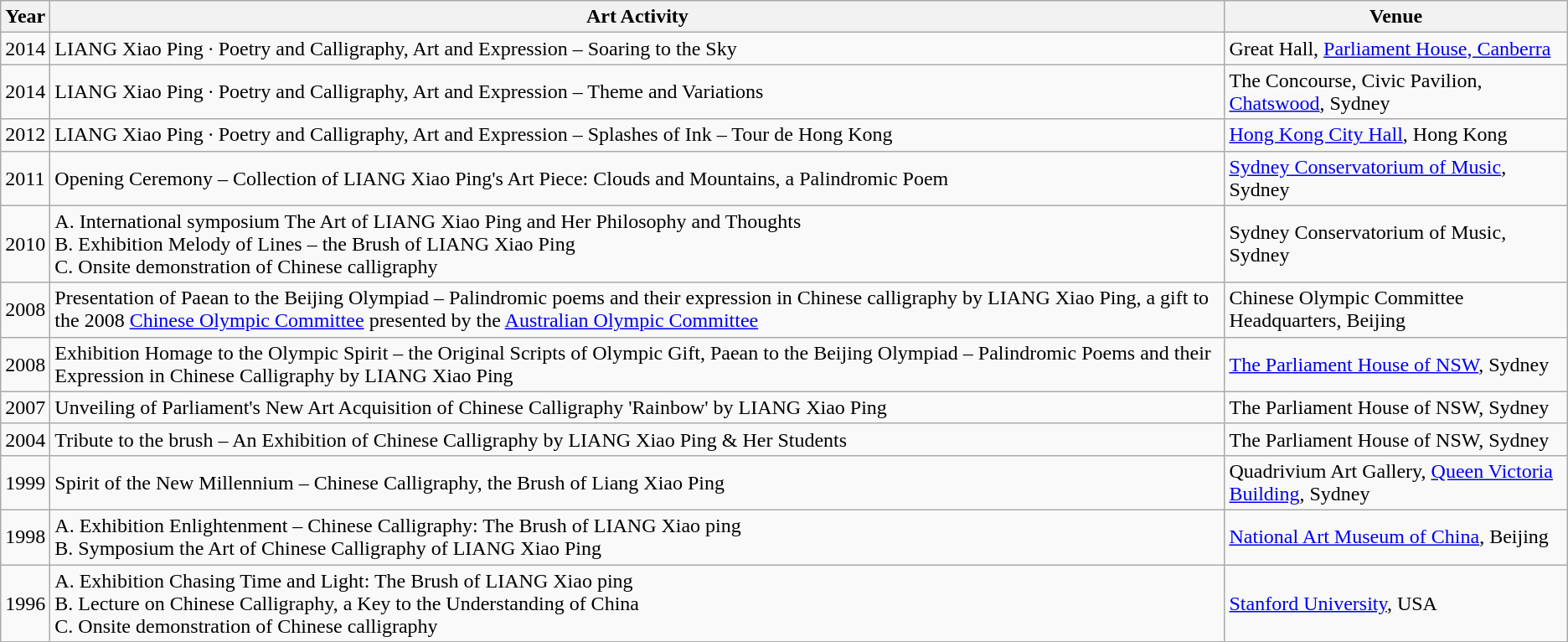<table class="wikitable sortable">
<tr>
<th>Year</th>
<th>Art Activity</th>
<th>Venue</th>
</tr>
<tr>
<td>2014</td>
<td>LIANG Xiao Ping · Poetry and Calligraphy, Art and Expression – Soaring to the Sky<br></td>
<td>Great Hall, <a href='#'>Parliament House, Canberra</a></td>
</tr>
<tr>
<td>2014</td>
<td>LIANG Xiao Ping · Poetry and Calligraphy, Art and Expression – Theme and Variations<br></td>
<td>The Concourse, Civic Pavilion, <a href='#'>Chatswood</a>, Sydney</td>
</tr>
<tr>
<td>2012</td>
<td>LIANG Xiao Ping · Poetry and Calligraphy, Art and Expression – Splashes of Ink – Tour de Hong Kong<br></td>
<td><a href='#'>Hong Kong City Hall</a>, Hong Kong</td>
</tr>
<tr>
<td>2011</td>
<td>Opening Ceremony – Collection of LIANG Xiao Ping's Art Piece: Clouds and Mountains, a Palindromic Poem<br></td>
<td><a href='#'>Sydney Conservatorium of Music</a>, Sydney</td>
</tr>
<tr>
<td>2010</td>
<td>A. International symposium The Art of LIANG Xiao Ping and Her Philosophy and Thoughts<br>B. Exhibition Melody of Lines – the Brush of LIANG Xiao Ping<br>C. Onsite demonstration of Chinese calligraphy<br></td>
<td>Sydney Conservatorium of Music, Sydney</td>
</tr>
<tr>
<td>2008</td>
<td>Presentation of Paean to the Beijing Olympiad – Palindromic poems and their expression in Chinese calligraphy by LIANG Xiao Ping, a gift to the 2008 <a href='#'>Chinese Olympic Committee</a> presented by the <a href='#'>Australian Olympic Committee</a><br></td>
<td>Chinese Olympic Committee Headquarters, Beijing</td>
</tr>
<tr>
<td>2008</td>
<td>Exhibition Homage to the Olympic Spirit – the Original Scripts of Olympic Gift, Paean to the Beijing Olympiad – Palindromic Poems and their Expression in Chinese Calligraphy by LIANG Xiao Ping</td>
<td><a href='#'>The Parliament House of NSW</a>, Sydney</td>
</tr>
<tr>
<td>2007</td>
<td>Unveiling of Parliament's New Art Acquisition of Chinese Calligraphy 'Rainbow' by LIANG Xiao Ping<br></td>
<td>The Parliament House of NSW, Sydney</td>
</tr>
<tr>
<td>2004</td>
<td>Tribute to the brush – An Exhibition of Chinese Calligraphy by LIANG Xiao Ping & Her Students<br></td>
<td>The Parliament House of NSW, Sydney</td>
</tr>
<tr>
<td>1999</td>
<td>Spirit of the New Millennium – Chinese Calligraphy, the Brush of Liang Xiao Ping<br></td>
<td>Quadrivium Art Gallery, <a href='#'>Queen Victoria Building</a>, Sydney</td>
</tr>
<tr>
<td>1998</td>
<td>A. Exhibition Enlightenment – Chinese Calligraphy: The Brush of LIANG Xiao ping<br>B. Symposium the Art of Chinese Calligraphy of LIANG Xiao Ping<br></td>
<td><a href='#'>National Art Museum of China</a>, Beijing</td>
</tr>
<tr>
<td>1996</td>
<td>A. Exhibition Chasing Time and Light: The Brush of LIANG Xiao ping <br>B. Lecture on Chinese Calligraphy, a Key to the Understanding of China <br>C. Onsite demonstration of Chinese calligraphy<br></td>
<td><a href='#'>Stanford University</a>, USA</td>
</tr>
</table>
